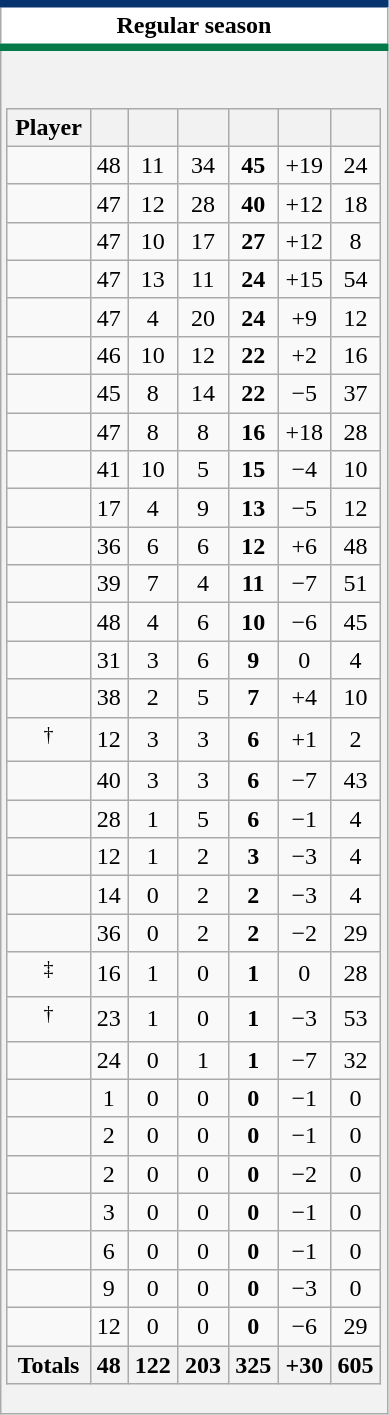<table class="wikitable">
<tr>
<th style="background:#fff; border-top:#07346f 5px solid; border-bottom:#047a4a 5px solid;">Regular season</th>
</tr>
<tr>
<td style="background: #f2f2f2; border: 0; text-align: center;"><br><table class="wikitable sortable" style="width:100%;">
<tr align=center>
<th width:40%;">Player</th>
<th width:10%;"></th>
<th width:10%;"></th>
<th width:10%;"></th>
<th width:10%;"></th>
<th data-sort-type="number" width:10%;"></th>
<th width:10%;"></th>
</tr>
<tr align=center>
<td></td>
<td>48</td>
<td>11</td>
<td>34</td>
<td><strong>45</strong></td>
<td>+19</td>
<td>24</td>
</tr>
<tr align=center>
<td></td>
<td>47</td>
<td>12</td>
<td>28</td>
<td><strong>40</strong></td>
<td>+12</td>
<td>18</td>
</tr>
<tr align=center>
<td></td>
<td>47</td>
<td>10</td>
<td>17</td>
<td><strong>27</strong></td>
<td>+12</td>
<td>8</td>
</tr>
<tr align=center>
<td></td>
<td>47</td>
<td>13</td>
<td>11</td>
<td><strong>24</strong></td>
<td>+15</td>
<td>54</td>
</tr>
<tr align=center>
<td></td>
<td>47</td>
<td>4</td>
<td>20</td>
<td><strong>24</strong></td>
<td>+9</td>
<td>12</td>
</tr>
<tr align=center>
<td></td>
<td>46</td>
<td>10</td>
<td>12</td>
<td><strong>22</strong></td>
<td>+2</td>
<td>16</td>
</tr>
<tr align=center>
<td></td>
<td>45</td>
<td>8</td>
<td>14</td>
<td><strong>22</strong></td>
<td>−5</td>
<td>37</td>
</tr>
<tr align=center>
<td></td>
<td>47</td>
<td>8</td>
<td>8</td>
<td><strong>16</strong></td>
<td>+18</td>
<td>28</td>
</tr>
<tr align=center>
<td></td>
<td>41</td>
<td>10</td>
<td>5</td>
<td><strong>15</strong></td>
<td>−4</td>
<td>10</td>
</tr>
<tr align=center>
<td></td>
<td>17</td>
<td>4</td>
<td>9</td>
<td><strong>13</strong></td>
<td>−5</td>
<td>12</td>
</tr>
<tr align=center>
<td></td>
<td>36</td>
<td>6</td>
<td>6</td>
<td><strong>12</strong></td>
<td>+6</td>
<td>48</td>
</tr>
<tr align=center>
<td></td>
<td>39</td>
<td>7</td>
<td>4</td>
<td><strong>11</strong></td>
<td>−7</td>
<td>51</td>
</tr>
<tr align=center>
<td></td>
<td>48</td>
<td>4</td>
<td>6</td>
<td><strong>10</strong></td>
<td>−6</td>
<td>45</td>
</tr>
<tr align=center>
<td></td>
<td>31</td>
<td>3</td>
<td>6</td>
<td><strong>9</strong></td>
<td>0</td>
<td>4</td>
</tr>
<tr align=center>
<td></td>
<td>38</td>
<td>2</td>
<td>5</td>
<td><strong>7</strong></td>
<td>+4</td>
<td>10</td>
</tr>
<tr align=center>
<td><sup>†</sup></td>
<td>12</td>
<td>3</td>
<td>3</td>
<td><strong>6</strong></td>
<td>+1</td>
<td>2</td>
</tr>
<tr align=center>
<td></td>
<td>40</td>
<td>3</td>
<td>3</td>
<td><strong>6</strong></td>
<td>−7</td>
<td>43</td>
</tr>
<tr align=center>
<td></td>
<td>28</td>
<td>1</td>
<td>5</td>
<td><strong>6</strong></td>
<td>−1</td>
<td>4</td>
</tr>
<tr align=center>
<td></td>
<td>12</td>
<td>1</td>
<td>2</td>
<td><strong>3</strong></td>
<td>−3</td>
<td>4</td>
</tr>
<tr align=center>
<td></td>
<td>14</td>
<td>0</td>
<td>2</td>
<td><strong>2</strong></td>
<td>−3</td>
<td>4</td>
</tr>
<tr align=center>
<td></td>
<td>36</td>
<td>0</td>
<td>2</td>
<td><strong>2</strong></td>
<td>−2</td>
<td>29</td>
</tr>
<tr align=center>
<td><sup>‡</sup></td>
<td>16</td>
<td>1</td>
<td>0</td>
<td><strong>1</strong></td>
<td>0</td>
<td>28</td>
</tr>
<tr align=center>
<td><sup>†</sup></td>
<td>23</td>
<td>1</td>
<td>0</td>
<td><strong>1</strong></td>
<td>−3</td>
<td>53</td>
</tr>
<tr align=center>
<td></td>
<td>24</td>
<td>0</td>
<td>1</td>
<td><strong>1</strong></td>
<td>−7</td>
<td>32</td>
</tr>
<tr align=center>
<td></td>
<td>1</td>
<td>0</td>
<td>0</td>
<td><strong>0</strong></td>
<td>−1</td>
<td>0</td>
</tr>
<tr align=center>
<td></td>
<td>2</td>
<td>0</td>
<td>0</td>
<td><strong>0</strong></td>
<td>−1</td>
<td>0</td>
</tr>
<tr align=center>
<td></td>
<td>2</td>
<td>0</td>
<td>0</td>
<td><strong>0</strong></td>
<td>−2</td>
<td>0</td>
</tr>
<tr align=center>
<td></td>
<td>3</td>
<td>0</td>
<td>0</td>
<td><strong>0</strong></td>
<td>−1</td>
<td>0</td>
</tr>
<tr align=center>
<td></td>
<td>6</td>
<td>0</td>
<td>0</td>
<td><strong>0</strong></td>
<td>−1</td>
<td>0</td>
</tr>
<tr align=center>
<td></td>
<td>9</td>
<td>0</td>
<td>0</td>
<td><strong>0</strong></td>
<td>−3</td>
<td>0</td>
</tr>
<tr align=center>
<td></td>
<td>12</td>
<td>0</td>
<td>0</td>
<td><strong>0</strong></td>
<td>−6</td>
<td>29</td>
</tr>
<tr class="unsortable">
<th>Totals</th>
<th>48</th>
<th>122</th>
<th>203</th>
<th>325</th>
<th>+30</th>
<th>605</th>
</tr>
</table>
</td>
</tr>
</table>
